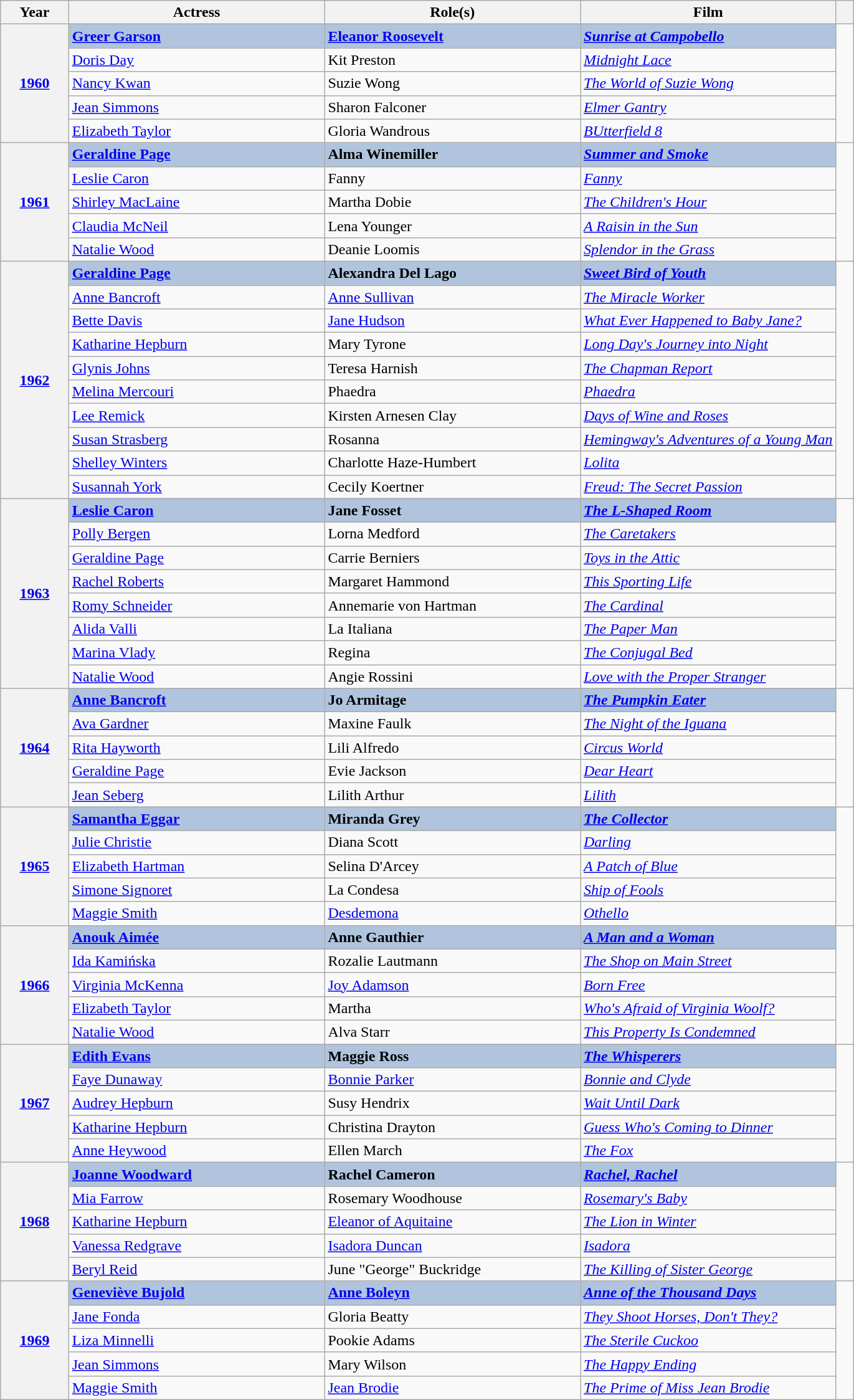<table class="wikitable sortable">
<tr>
<th scope="col" style="width:8%;">Year</th>
<th scope="col" style="width:30%;">Actress</th>
<th scope="col" style="width:30%;">Role(s)</th>
<th scope="col" style="width:30%;">Film</th>
<th scope="col" style="width:2%;" class="unsortable"></th>
</tr>
<tr>
<th rowspan="5" style="text-align:center;"><a href='#'>1960</a></th>
<td style="background:#B0C4DE;"><strong><a href='#'>Greer Garson</a></strong></td>
<td style="background:#B0C4DE;"><strong><a href='#'>Eleanor Roosevelt</a></strong></td>
<td style="background:#B0C4DE;"><strong><em><a href='#'>Sunrise at Campobello</a></em></strong></td>
<td rowspan=5></td>
</tr>
<tr>
<td><a href='#'>Doris Day</a></td>
<td>Kit Preston</td>
<td><em><a href='#'>Midnight Lace</a></em></td>
</tr>
<tr>
<td><a href='#'>Nancy Kwan</a></td>
<td>Suzie Wong</td>
<td><em><a href='#'>The World of Suzie Wong</a></em></td>
</tr>
<tr>
<td><a href='#'>Jean Simmons</a></td>
<td>Sharon Falconer</td>
<td><em><a href='#'>Elmer Gantry</a></em></td>
</tr>
<tr>
<td><a href='#'>Elizabeth Taylor</a></td>
<td>Gloria Wandrous</td>
<td><em><a href='#'>BUtterfield 8</a></em></td>
</tr>
<tr>
<th rowspan="5" style="text-align:center;"><a href='#'>1961</a></th>
<td style="background:#B0C4DE;"><strong><a href='#'>Geraldine Page</a></strong></td>
<td style="background:#B0C4DE;"><strong>Alma Winemiller</strong></td>
<td style="background:#B0C4DE;"><strong><em><a href='#'>Summer and Smoke</a></em></strong></td>
<td rowspan=5></td>
</tr>
<tr>
<td><a href='#'>Leslie Caron</a></td>
<td>Fanny</td>
<td><em><a href='#'>Fanny</a></em></td>
</tr>
<tr>
<td><a href='#'>Shirley MacLaine</a></td>
<td>Martha Dobie</td>
<td><em><a href='#'>The Children's Hour</a></em></td>
</tr>
<tr>
<td><a href='#'>Claudia McNeil</a></td>
<td>Lena Younger</td>
<td><em><a href='#'>A Raisin in the Sun</a></em></td>
</tr>
<tr>
<td><a href='#'>Natalie Wood</a></td>
<td>Deanie Loomis</td>
<td><em><a href='#'>Splendor in the Grass</a></em></td>
</tr>
<tr>
<th rowspan="10" style="text-align:center;"><a href='#'>1962</a></th>
<td style="background:#B0C4DE;"><strong><a href='#'>Geraldine Page</a></strong></td>
<td style="background:#B0C4DE;"><strong>Alexandra Del Lago</strong></td>
<td style="background:#B0C4DE;"><strong><em><a href='#'>Sweet Bird of Youth</a></em></strong></td>
<td rowspan=10></td>
</tr>
<tr>
<td><a href='#'>Anne Bancroft</a></td>
<td><a href='#'>Anne Sullivan</a></td>
<td><em><a href='#'>The Miracle Worker</a></em></td>
</tr>
<tr>
<td><a href='#'>Bette Davis</a></td>
<td><a href='#'>Jane Hudson</a></td>
<td><em><a href='#'>What Ever Happened to Baby Jane?</a></em></td>
</tr>
<tr>
<td><a href='#'>Katharine Hepburn</a></td>
<td>Mary Tyrone</td>
<td><em><a href='#'>Long Day's Journey into Night</a></em></td>
</tr>
<tr>
<td><a href='#'>Glynis Johns</a></td>
<td>Teresa Harnish</td>
<td><em><a href='#'>The Chapman Report</a></em></td>
</tr>
<tr>
<td><a href='#'>Melina Mercouri</a></td>
<td>Phaedra</td>
<td><em><a href='#'>Phaedra</a></em></td>
</tr>
<tr>
<td><a href='#'>Lee Remick</a></td>
<td>Kirsten Arnesen Clay</td>
<td><em><a href='#'>Days of Wine and Roses</a></em></td>
</tr>
<tr>
<td><a href='#'>Susan Strasberg</a></td>
<td>Rosanna</td>
<td><em><a href='#'>Hemingway's Adventures of a Young Man</a></em></td>
</tr>
<tr>
<td><a href='#'>Shelley Winters</a></td>
<td>Charlotte Haze-Humbert</td>
<td><em><a href='#'>Lolita</a></em></td>
</tr>
<tr>
<td><a href='#'>Susannah York</a></td>
<td>Cecily Koertner</td>
<td><em><a href='#'>Freud: The Secret Passion</a></em></td>
</tr>
<tr>
<th rowspan="8" style="text-align:center;"><a href='#'>1963</a></th>
<td style="background:#B0C4DE;"><strong><a href='#'>Leslie Caron</a></strong></td>
<td style="background:#B0C4DE;"><strong>Jane Fosset</strong></td>
<td style="background:#B0C4DE;"><strong><em><a href='#'>The L-Shaped Room</a></em></strong></td>
<td rowspan=8></td>
</tr>
<tr>
<td><a href='#'>Polly Bergen</a></td>
<td>Lorna Medford</td>
<td><em><a href='#'>The Caretakers</a></em></td>
</tr>
<tr>
<td><a href='#'>Geraldine Page</a></td>
<td>Carrie Berniers</td>
<td><em><a href='#'>Toys in the Attic</a></em></td>
</tr>
<tr>
<td><a href='#'>Rachel Roberts</a></td>
<td>Margaret Hammond</td>
<td><em><a href='#'>This Sporting Life</a></em></td>
</tr>
<tr>
<td><a href='#'>Romy Schneider</a></td>
<td>Annemarie von Hartman</td>
<td><em><a href='#'>The Cardinal</a></em></td>
</tr>
<tr>
<td><a href='#'>Alida Valli</a></td>
<td>La Italiana</td>
<td><em><a href='#'>The Paper Man</a></em></td>
</tr>
<tr>
<td><a href='#'>Marina Vlady</a></td>
<td>Regina</td>
<td><em><a href='#'>The Conjugal Bed</a></em></td>
</tr>
<tr>
<td><a href='#'>Natalie Wood</a></td>
<td>Angie Rossini</td>
<td><em><a href='#'>Love with the Proper Stranger</a></em></td>
</tr>
<tr>
<th rowspan="5" style="text-align:center;"><a href='#'>1964</a></th>
<td style="background:#B0C4DE;"><strong><a href='#'>Anne Bancroft</a></strong></td>
<td style="background:#B0C4DE;"><strong>Jo Armitage</strong></td>
<td style="background:#B0C4DE;"><strong><em><a href='#'>The Pumpkin Eater</a></em></strong></td>
<td rowspan=5></td>
</tr>
<tr>
<td><a href='#'>Ava Gardner</a></td>
<td>Maxine Faulk</td>
<td><em><a href='#'>The Night of the Iguana</a></em></td>
</tr>
<tr>
<td><a href='#'>Rita Hayworth</a></td>
<td>Lili Alfredo</td>
<td><em><a href='#'>Circus World</a></em></td>
</tr>
<tr>
<td><a href='#'>Geraldine Page</a></td>
<td>Evie Jackson</td>
<td><em><a href='#'>Dear Heart</a></em></td>
</tr>
<tr>
<td><a href='#'>Jean Seberg</a></td>
<td>Lilith Arthur</td>
<td><em><a href='#'>Lilith</a></em></td>
</tr>
<tr>
<th rowspan="5" style="text-align:center;"><a href='#'>1965</a></th>
<td style="background:#B0C4DE;"><strong><a href='#'>Samantha Eggar</a></strong></td>
<td style="background:#B0C4DE;"><strong>Miranda Grey</strong></td>
<td style="background:#B0C4DE;"><strong><em><a href='#'>The Collector</a></em></strong></td>
<td rowspan=5></td>
</tr>
<tr>
<td><a href='#'>Julie Christie</a></td>
<td>Diana Scott</td>
<td><em><a href='#'>Darling</a></em></td>
</tr>
<tr>
<td><a href='#'>Elizabeth Hartman</a></td>
<td>Selina D'Arcey</td>
<td><em><a href='#'>A Patch of Blue</a></em></td>
</tr>
<tr>
<td><a href='#'>Simone Signoret</a></td>
<td>La Condesa</td>
<td><em><a href='#'>Ship of Fools</a></em></td>
</tr>
<tr>
<td><a href='#'>Maggie Smith</a></td>
<td><a href='#'>Desdemona</a></td>
<td><em><a href='#'>Othello</a></em></td>
</tr>
<tr>
<th rowspan="5" style="text-align:center;"><a href='#'>1966</a></th>
<td style="background:#B0C4DE;"><strong><a href='#'>Anouk Aimée</a></strong></td>
<td style="background:#B0C4DE;"><strong>Anne Gauthier</strong></td>
<td style="background:#B0C4DE;"><strong><em><a href='#'>A Man and a Woman</a></em></strong></td>
<td rowspan=5></td>
</tr>
<tr>
<td><a href='#'>Ida Kamińska</a></td>
<td>Rozalie Lautmann</td>
<td><em><a href='#'>The Shop on Main Street</a></em></td>
</tr>
<tr>
<td><a href='#'>Virginia McKenna</a></td>
<td><a href='#'>Joy Adamson</a></td>
<td><em><a href='#'>Born Free</a></em></td>
</tr>
<tr>
<td><a href='#'>Elizabeth Taylor</a></td>
<td>Martha</td>
<td><em><a href='#'>Who's Afraid of Virginia Woolf?</a></em></td>
</tr>
<tr>
<td><a href='#'>Natalie Wood</a></td>
<td>Alva Starr</td>
<td><em><a href='#'>This Property Is Condemned</a></em></td>
</tr>
<tr>
<th rowspan="5" style="text-align:center;"><a href='#'>1967</a></th>
<td style="background:#B0C4DE;"><strong><a href='#'>Edith Evans</a></strong></td>
<td style="background:#B0C4DE;"><strong>Maggie Ross</strong></td>
<td style="background:#B0C4DE;"><strong><em><a href='#'>The Whisperers</a></em></strong></td>
<td rowspan=5></td>
</tr>
<tr>
<td><a href='#'>Faye Dunaway</a></td>
<td><a href='#'>Bonnie Parker</a></td>
<td><em><a href='#'>Bonnie and Clyde</a></em></td>
</tr>
<tr>
<td><a href='#'>Audrey Hepburn</a></td>
<td>Susy Hendrix</td>
<td><em><a href='#'>Wait Until Dark</a></em></td>
</tr>
<tr>
<td><a href='#'>Katharine Hepburn</a></td>
<td>Christina Drayton</td>
<td><em><a href='#'>Guess Who's Coming to Dinner</a></em></td>
</tr>
<tr>
<td><a href='#'>Anne Heywood</a></td>
<td>Ellen March</td>
<td><em><a href='#'>The Fox</a></em></td>
</tr>
<tr>
<th rowspan="5" style="text-align:center;"><a href='#'>1968</a></th>
<td style="background:#B0C4DE;"><strong><a href='#'>Joanne Woodward</a></strong></td>
<td style="background:#B0C4DE;"><strong>Rachel Cameron</strong></td>
<td style="background:#B0C4DE;"><strong><em><a href='#'>Rachel, Rachel</a></em></strong></td>
<td rowspan=5></td>
</tr>
<tr>
<td><a href='#'>Mia Farrow</a></td>
<td>Rosemary Woodhouse</td>
<td><em><a href='#'>Rosemary's Baby</a></em></td>
</tr>
<tr>
<td><a href='#'>Katharine Hepburn</a></td>
<td><a href='#'>Eleanor of Aquitaine</a></td>
<td><em><a href='#'>The Lion in Winter</a></em></td>
</tr>
<tr>
<td><a href='#'>Vanessa Redgrave</a></td>
<td><a href='#'>Isadora Duncan</a></td>
<td><em><a href='#'>Isadora</a></em></td>
</tr>
<tr>
<td><a href='#'>Beryl Reid</a></td>
<td>June "George" Buckridge</td>
<td><em><a href='#'>The Killing of Sister George</a></em></td>
</tr>
<tr>
<th rowspan="5" style="text-align:center;"><a href='#'>1969</a></th>
<td style="background:#B0C4DE;"><strong><a href='#'>Geneviève Bujold</a></strong></td>
<td style="background:#B0C4DE;"><strong><a href='#'>Anne Boleyn</a></strong></td>
<td style="background:#B0C4DE;"><strong><em><a href='#'>Anne of the Thousand Days</a></em></strong></td>
<td rowspan=5></td>
</tr>
<tr>
<td><a href='#'>Jane Fonda</a></td>
<td>Gloria Beatty</td>
<td><em><a href='#'>They Shoot Horses, Don't They?</a></em></td>
</tr>
<tr>
<td><a href='#'>Liza Minnelli</a></td>
<td>Pookie Adams</td>
<td><em><a href='#'>The Sterile Cuckoo</a></em></td>
</tr>
<tr>
<td><a href='#'>Jean Simmons</a></td>
<td>Mary Wilson</td>
<td><em><a href='#'>The Happy Ending</a></em></td>
</tr>
<tr>
<td><a href='#'>Maggie Smith</a></td>
<td><a href='#'>Jean Brodie</a></td>
<td><em><a href='#'>The Prime of Miss Jean Brodie</a></em></td>
</tr>
</table>
